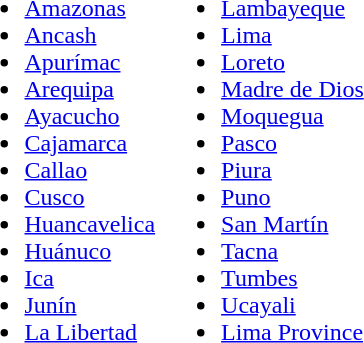<table>
<tr>
<td><br><ul><li><a href='#'>Amazonas</a></li><li><a href='#'>Ancash</a></li><li><a href='#'>Apurímac</a></li><li><a href='#'>Arequipa</a></li><li><a href='#'>Ayacucho</a></li><li><a href='#'>Cajamarca</a></li><li><a href='#'>Callao</a></li><li><a href='#'>Cusco</a></li><li><a href='#'>Huancavelica</a></li><li><a href='#'>Huánuco</a></li><li><a href='#'>Ica</a></li><li><a href='#'>Junín</a></li><li><a href='#'>La Libertad</a></li></ul></td>
<td style="vertical-align:top;"><br><ul><li><a href='#'>Lambayeque</a></li><li><a href='#'>Lima</a></li><li><a href='#'>Loreto</a></li><li><a href='#'>Madre de Dios</a></li><li><a href='#'>Moquegua</a></li><li><a href='#'>Pasco</a></li><li><a href='#'>Piura</a></li><li><a href='#'>Puno</a></li><li><a href='#'>San Martín</a></li><li><a href='#'>Tacna</a></li><li><a href='#'>Tumbes</a></li><li><a href='#'>Ucayali</a></li><li><a href='#'>Lima Province</a></li></ul></td>
<td></td>
</tr>
</table>
